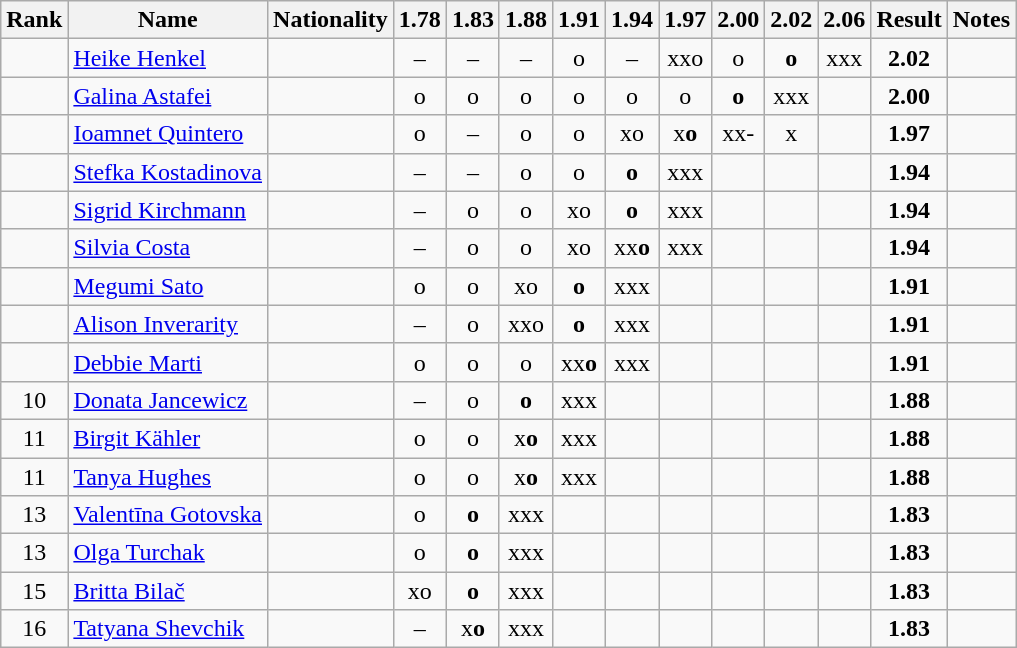<table class="wikitable sortable" style="text-align:center">
<tr>
<th>Rank</th>
<th>Name</th>
<th>Nationality</th>
<th>1.78</th>
<th>1.83</th>
<th>1.88</th>
<th>1.91</th>
<th>1.94</th>
<th>1.97</th>
<th>2.00</th>
<th>2.02</th>
<th>2.06</th>
<th>Result</th>
<th>Notes</th>
</tr>
<tr>
<td></td>
<td align=left><a href='#'>Heike Henkel</a></td>
<td align=left></td>
<td>–</td>
<td>–</td>
<td>–</td>
<td>o</td>
<td>–</td>
<td>xxo</td>
<td>o</td>
<td><strong>o</strong></td>
<td>xxx</td>
<td><strong>2.02</strong></td>
<td></td>
</tr>
<tr>
<td></td>
<td align=left><a href='#'>Galina Astafei</a></td>
<td align=left></td>
<td>o</td>
<td>o</td>
<td>o</td>
<td>o</td>
<td>o</td>
<td>o</td>
<td><strong>o</strong></td>
<td>xxx</td>
<td></td>
<td><strong>2.00</strong></td>
<td></td>
</tr>
<tr>
<td></td>
<td align=left><a href='#'>Ioamnet Quintero</a></td>
<td align=left></td>
<td>o</td>
<td>–</td>
<td>o</td>
<td>o</td>
<td>xo</td>
<td>x<strong>o</strong></td>
<td>xx-</td>
<td>x</td>
<td></td>
<td><strong>1.97</strong></td>
<td></td>
</tr>
<tr>
<td></td>
<td align=left><a href='#'>Stefka Kostadinova</a></td>
<td align=left></td>
<td>–</td>
<td>–</td>
<td>o</td>
<td>o</td>
<td><strong>o</strong></td>
<td>xxx</td>
<td></td>
<td></td>
<td></td>
<td><strong>1.94</strong></td>
<td></td>
</tr>
<tr>
<td></td>
<td align=left><a href='#'>Sigrid Kirchmann</a></td>
<td align=left></td>
<td>–</td>
<td>o</td>
<td>o</td>
<td>xo</td>
<td><strong>o</strong></td>
<td>xxx</td>
<td></td>
<td></td>
<td></td>
<td><strong>1.94</strong></td>
<td></td>
</tr>
<tr>
<td></td>
<td align=left><a href='#'>Silvia Costa</a></td>
<td align=left></td>
<td>–</td>
<td>o</td>
<td>o</td>
<td>xo</td>
<td>xx<strong>o</strong></td>
<td>xxx</td>
<td></td>
<td></td>
<td></td>
<td><strong>1.94</strong></td>
<td></td>
</tr>
<tr>
<td></td>
<td align=left><a href='#'>Megumi Sato</a></td>
<td align=left></td>
<td>o</td>
<td>o</td>
<td>xo</td>
<td><strong>o</strong></td>
<td>xxx</td>
<td></td>
<td></td>
<td></td>
<td></td>
<td><strong>1.91</strong></td>
<td></td>
</tr>
<tr>
<td></td>
<td align=left><a href='#'>Alison Inverarity</a></td>
<td align=left></td>
<td>–</td>
<td>o</td>
<td>xxo</td>
<td><strong>o</strong></td>
<td>xxx</td>
<td></td>
<td></td>
<td></td>
<td></td>
<td><strong>1.91</strong></td>
<td></td>
</tr>
<tr>
<td></td>
<td align=left><a href='#'>Debbie Marti</a></td>
<td align=left></td>
<td>o</td>
<td>o</td>
<td>o</td>
<td>xx<strong>o</strong></td>
<td>xxx</td>
<td></td>
<td></td>
<td></td>
<td></td>
<td><strong>1.91</strong></td>
<td></td>
</tr>
<tr>
<td>10</td>
<td align=left><a href='#'>Donata Jancewicz</a></td>
<td align=left></td>
<td>–</td>
<td>o</td>
<td><strong>o</strong></td>
<td>xxx</td>
<td></td>
<td></td>
<td></td>
<td></td>
<td></td>
<td><strong>1.88</strong></td>
<td></td>
</tr>
<tr>
<td>11</td>
<td align=left><a href='#'>Birgit Kähler</a></td>
<td align=left></td>
<td>o</td>
<td>o</td>
<td>x<strong>o</strong></td>
<td>xxx</td>
<td></td>
<td></td>
<td></td>
<td></td>
<td></td>
<td><strong>1.88</strong></td>
<td></td>
</tr>
<tr>
<td>11</td>
<td align=left><a href='#'>Tanya Hughes</a></td>
<td align=left></td>
<td>o</td>
<td>o</td>
<td>x<strong>o</strong></td>
<td>xxx</td>
<td></td>
<td></td>
<td></td>
<td></td>
<td></td>
<td><strong>1.88</strong></td>
<td></td>
</tr>
<tr>
<td>13</td>
<td align=left><a href='#'>Valentīna Gotovska</a></td>
<td align=left></td>
<td>o</td>
<td><strong>o</strong></td>
<td>xxx</td>
<td></td>
<td></td>
<td></td>
<td></td>
<td></td>
<td></td>
<td><strong>1.83</strong></td>
<td></td>
</tr>
<tr>
<td>13</td>
<td align=left><a href='#'>Olga Turchak</a></td>
<td align=left></td>
<td>o</td>
<td><strong>o</strong></td>
<td>xxx</td>
<td></td>
<td></td>
<td></td>
<td></td>
<td></td>
<td></td>
<td><strong>1.83</strong></td>
<td></td>
</tr>
<tr>
<td>15</td>
<td align=left><a href='#'>Britta Bilač</a></td>
<td align=left></td>
<td>xo</td>
<td><strong>o</strong></td>
<td>xxx</td>
<td></td>
<td></td>
<td></td>
<td></td>
<td></td>
<td></td>
<td><strong>1.83</strong></td>
<td></td>
</tr>
<tr>
<td>16</td>
<td align=left><a href='#'>Tatyana Shevchik</a></td>
<td align=left></td>
<td>–</td>
<td>x<strong>o</strong></td>
<td>xxx</td>
<td></td>
<td></td>
<td></td>
<td></td>
<td></td>
<td></td>
<td><strong>1.83</strong></td>
<td></td>
</tr>
</table>
